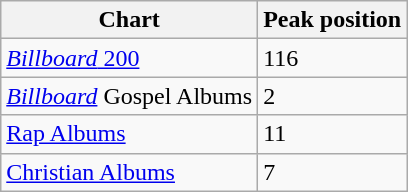<table class="wikitable">
<tr>
<th>Chart</th>
<th>Peak position</th>
</tr>
<tr>
<td><a href='#'><em>Billboard</em> 200</a></td>
<td>116</td>
</tr>
<tr>
<td><em><a href='#'>Billboard</a></em> Gospel Albums </td>
<td>2</td>
</tr>
<tr>
<td><a href='#'>Rap Albums</a></td>
<td>11</td>
</tr>
<tr>
<td><a href='#'>Christian Albums</a></td>
<td>7</td>
</tr>
</table>
